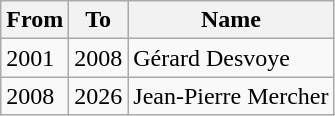<table class="wikitable">
<tr>
<th>From</th>
<th>To</th>
<th>Name</th>
</tr>
<tr>
<td>2001</td>
<td>2008</td>
<td>Gérard Desvoye</td>
</tr>
<tr>
<td>2008</td>
<td>2026</td>
<td>Jean-Pierre Mercher</td>
</tr>
</table>
